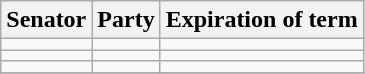<table class="wikitable" style="text-align:center;">
<tr>
<th>Senator</th>
<th>Party</th>
<th>Expiration of term</th>
</tr>
<tr>
<td></td>
<td></td>
<td></td>
</tr>
<tr>
<td></td>
<td></td>
<td></td>
</tr>
<tr>
<td></td>
<td></td>
<td></td>
</tr>
<tr>
</tr>
</table>
